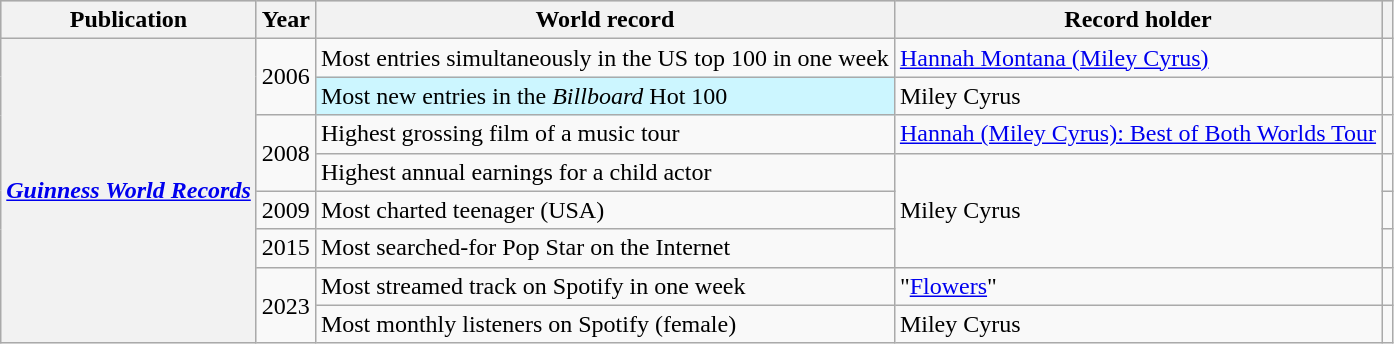<table class="wikitable sortable plainrowheaders">
<tr style="background:#ccc; text-align:center;">
<th scope="col">Publication</th>
<th scope="col">Year</th>
<th scope="col">World record</th>
<th scope="col">Record holder</th>
<th scope="col" class="unsortable"></th>
</tr>
<tr>
<th scope="row" rowspan="10"><em><a href='#'>Guinness World Records</a></em></th>
<td style="text-align:center" rowspan="2">2006</td>
<td>Most entries simultaneously in the US top 100 in one week</td>
<td><a href='#'>Hannah Montana (Miley Cyrus)</a></td>
<td style="text-align:center;"></td>
</tr>
<tr>
<td style="background-color:#CCF6FF"> Most new entries in the <em>Billboard</em> Hot 100</td>
<td>Miley Cyrus</td>
<td style="text-align:center;"></td>
</tr>
<tr>
<td style="text-align:center" rowspan="2">2008</td>
<td>Highest grossing film of a music tour</td>
<td><a href='#'>Hannah (Miley Cyrus): Best of Both Worlds Tour</a></td>
<td style="text-align:center;"></td>
</tr>
<tr>
<td>Highest annual earnings for a child actor</td>
<td rowspan="3">Miley Cyrus</td>
<td style="text-align:center;"></td>
</tr>
<tr>
<td style="text-align:center">2009</td>
<td>Most charted teenager (USA)</td>
<td style="text-align:center;"></td>
</tr>
<tr>
<td style="text-align:center">2015</td>
<td>Most searched-for Pop Star on the Internet</td>
<td style="text-align:center;"></td>
</tr>
<tr>
<td style="text-align:center" rowspan="2">2023</td>
<td>Most streamed track on Spotify in one week</td>
<td>"<a href='#'>Flowers</a>"</td>
<td style="text-align:center;"></td>
</tr>
<tr>
<td>Most monthly listeners on Spotify (female)</td>
<td>Miley Cyrus</td>
<td style="text-align:center;"></td>
</tr>
</table>
